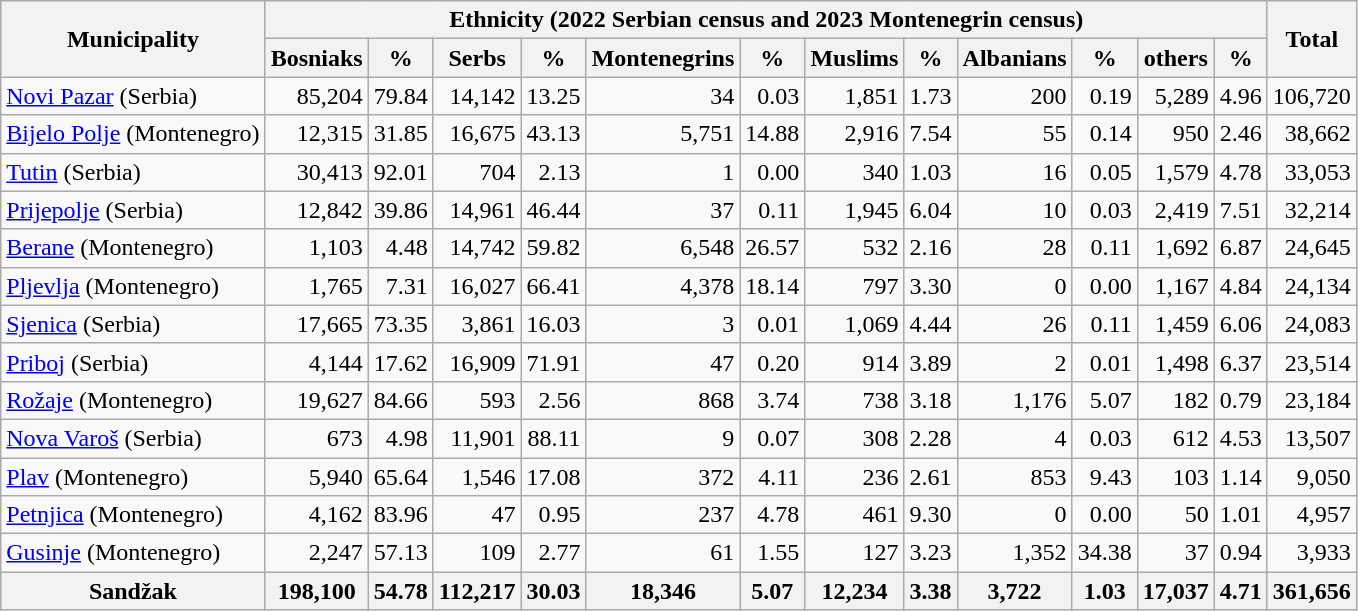<table class="wikitable sortable" style="text-align:right;">
<tr>
<th rowspan="2">Municipality</th>
<th colspan="12">Ethnicity (<strong>2022 Serbian census and 2023 Montenegrin census)</strong></th>
<th rowspan="2">Total</th>
</tr>
<tr>
<th>Bosniaks</th>
<th>%</th>
<th>Serbs</th>
<th>%</th>
<th>Montenegrins</th>
<th>%</th>
<th>Muslims</th>
<th>%</th>
<th>Albanians</th>
<th>%</th>
<th>others</th>
<th>%</th>
</tr>
<tr>
<td style="text-align:left;"><a href='#'>Novi Pazar</a> (Serbia)</td>
<td>85,204</td>
<td>79.84</td>
<td>14,142</td>
<td>13.25</td>
<td>34</td>
<td>0.03</td>
<td>1,851</td>
<td>1.73</td>
<td>200</td>
<td>0.19</td>
<td>5,289</td>
<td>4.96</td>
<td>106,720</td>
</tr>
<tr>
<td style="text-align:left;"><a href='#'>Bijelo Polje</a> (Montenegro)</td>
<td>12,315</td>
<td>31.85</td>
<td>16,675</td>
<td>43.13</td>
<td>5,751</td>
<td>14.88</td>
<td>2,916</td>
<td>7.54</td>
<td>55</td>
<td>0.14</td>
<td>950</td>
<td>2.46</td>
<td>38,662</td>
</tr>
<tr>
<td style="text-align:left;"><a href='#'>Tutin</a> (Serbia)</td>
<td>30,413</td>
<td>92.01</td>
<td>704</td>
<td>2.13</td>
<td>1</td>
<td>0.00</td>
<td>340</td>
<td>1.03</td>
<td>16</td>
<td>0.05</td>
<td>1,579</td>
<td>4.78</td>
<td>33,053</td>
</tr>
<tr>
<td style="text-align:left;"><a href='#'>Prijepolje</a> (Serbia)</td>
<td>12,842</td>
<td>39.86</td>
<td>14,961</td>
<td>46.44</td>
<td>37</td>
<td>0.11</td>
<td>1,945</td>
<td>6.04</td>
<td>10</td>
<td>0.03</td>
<td>2,419</td>
<td>7.51</td>
<td>32,214</td>
</tr>
<tr>
<td style="text-align:left;"><a href='#'>Berane</a> (Montenegro)</td>
<td>1,103</td>
<td>4.48</td>
<td>14,742</td>
<td>59.82</td>
<td>6,548</td>
<td>26.57</td>
<td>532</td>
<td>2.16</td>
<td>28</td>
<td>0.11</td>
<td>1,692</td>
<td>6.87</td>
<td>24,645</td>
</tr>
<tr>
<td style="text-align:left;"><a href='#'>Pljevlja</a> (Montenegro)</td>
<td>1,765</td>
<td>7.31</td>
<td>16,027</td>
<td>66.41</td>
<td>4,378</td>
<td>18.14</td>
<td>797</td>
<td>3.30</td>
<td>0</td>
<td>0.00</td>
<td>1,167</td>
<td>4.84</td>
<td>24,134</td>
</tr>
<tr>
<td style="text-align:left;"><a href='#'>Sjenica</a> (Serbia)</td>
<td>17,665</td>
<td>73.35</td>
<td>3,861</td>
<td>16.03</td>
<td>3</td>
<td>0.01</td>
<td>1,069</td>
<td>4.44</td>
<td>26</td>
<td>0.11</td>
<td>1,459</td>
<td>6.06</td>
<td>24,083</td>
</tr>
<tr>
<td style="text-align:left;"><a href='#'>Priboj</a> (Serbia)</td>
<td>4,144</td>
<td>17.62</td>
<td>16,909</td>
<td>71.91</td>
<td>47</td>
<td>0.20</td>
<td>914</td>
<td>3.89</td>
<td>2</td>
<td>0.01</td>
<td>1,498</td>
<td>6.37</td>
<td>23,514</td>
</tr>
<tr>
<td style="text-align:left;"><a href='#'>Rožaje</a> (Montenegro)</td>
<td>19,627</td>
<td>84.66</td>
<td>593</td>
<td>2.56</td>
<td>868</td>
<td>3.74</td>
<td>738</td>
<td>3.18</td>
<td>1,176</td>
<td>5.07</td>
<td>182</td>
<td>0.79</td>
<td>23,184</td>
</tr>
<tr>
<td style="text-align:left;"><a href='#'>Nova Varoš</a> (Serbia)</td>
<td>673</td>
<td>4.98</td>
<td>11,901</td>
<td>88.11</td>
<td>9</td>
<td>0.07</td>
<td>308</td>
<td>2.28</td>
<td>4</td>
<td>0.03</td>
<td>612</td>
<td>4.53</td>
<td>13,507</td>
</tr>
<tr>
<td style="text-align:left;"><a href='#'>Plav</a> (Montenegro)</td>
<td>5,940</td>
<td>65.64</td>
<td>1,546</td>
<td>17.08</td>
<td>372</td>
<td>4.11</td>
<td>236</td>
<td>2.61</td>
<td>853</td>
<td>9.43</td>
<td>103</td>
<td>1.14</td>
<td>9,050</td>
</tr>
<tr>
<td style="text-align:left;"><a href='#'>Petnjica</a> (Montenegro)</td>
<td>4,162</td>
<td>83.96</td>
<td>47</td>
<td>0.95</td>
<td>237</td>
<td>4.78</td>
<td>461</td>
<td>9.30</td>
<td>0</td>
<td>0.00</td>
<td>50</td>
<td>1.01</td>
<td>4,957</td>
</tr>
<tr>
<td style="text-align:left;"><a href='#'>Gusinje</a> (Montenegro)</td>
<td>2,247</td>
<td>57.13</td>
<td>109</td>
<td>2.77</td>
<td>61</td>
<td>1.55</td>
<td>127</td>
<td>3.23</td>
<td>1,352</td>
<td>34.38</td>
<td>37</td>
<td>0.94</td>
<td>3,933</td>
</tr>
<tr>
<th><strong>Sandžak</strong></th>
<th>198,100</th>
<th><strong>54.78</strong></th>
<th><strong>112,217</strong></th>
<th><strong>30.03</strong></th>
<th><strong>18,346</strong></th>
<th><strong>5.07</strong></th>
<th><strong>12,234</strong></th>
<th><strong>3.38</strong></th>
<th><strong>3,722</strong></th>
<th><strong>1.03</strong></th>
<th><strong>17,037</strong></th>
<th><strong>4.71</strong></th>
<th>361,656</th>
</tr>
</table>
